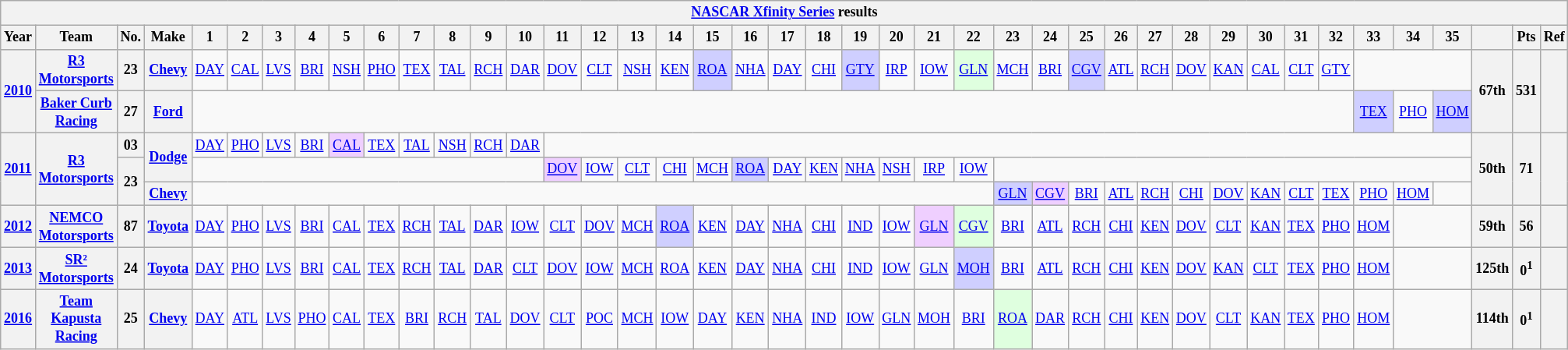<table class="wikitable" style="text-align:center; font-size:75%">
<tr>
<th colspan=42><a href='#'>NASCAR Xfinity Series</a> results</th>
</tr>
<tr>
<th>Year</th>
<th>Team</th>
<th>No.</th>
<th>Make</th>
<th>1</th>
<th>2</th>
<th>3</th>
<th>4</th>
<th>5</th>
<th>6</th>
<th>7</th>
<th>8</th>
<th>9</th>
<th>10</th>
<th>11</th>
<th>12</th>
<th>13</th>
<th>14</th>
<th>15</th>
<th>16</th>
<th>17</th>
<th>18</th>
<th>19</th>
<th>20</th>
<th>21</th>
<th>22</th>
<th>23</th>
<th>24</th>
<th>25</th>
<th>26</th>
<th>27</th>
<th>28</th>
<th>29</th>
<th>30</th>
<th>31</th>
<th>32</th>
<th>33</th>
<th>34</th>
<th>35</th>
<th></th>
<th>Pts</th>
<th>Ref</th>
</tr>
<tr>
<th rowspan=2><a href='#'>2010</a></th>
<th><a href='#'>R3 Motorsports</a></th>
<th>23</th>
<th><a href='#'>Chevy</a></th>
<td><a href='#'>DAY</a></td>
<td><a href='#'>CAL</a></td>
<td><a href='#'>LVS</a></td>
<td><a href='#'>BRI</a></td>
<td><a href='#'>NSH</a></td>
<td><a href='#'>PHO</a></td>
<td><a href='#'>TEX</a></td>
<td><a href='#'>TAL</a></td>
<td><a href='#'>RCH</a></td>
<td><a href='#'>DAR</a></td>
<td><a href='#'>DOV</a></td>
<td><a href='#'>CLT</a></td>
<td><a href='#'>NSH</a></td>
<td><a href='#'>KEN</a></td>
<td style="background:#CFCFFF;"><a href='#'>ROA</a><br></td>
<td><a href='#'>NHA</a></td>
<td><a href='#'>DAY</a></td>
<td><a href='#'>CHI</a></td>
<td style="background:#CFCFFF;"><a href='#'>GTY</a><br></td>
<td><a href='#'>IRP</a></td>
<td><a href='#'>IOW</a></td>
<td style="background:#DFFFDF;"><a href='#'>GLN</a><br></td>
<td><a href='#'>MCH</a></td>
<td><a href='#'>BRI</a></td>
<td style="background:#CFCFFF;"><a href='#'>CGV</a><br></td>
<td><a href='#'>ATL</a></td>
<td><a href='#'>RCH</a></td>
<td><a href='#'>DOV</a></td>
<td><a href='#'>KAN</a></td>
<td><a href='#'>CAL</a></td>
<td><a href='#'>CLT</a></td>
<td><a href='#'>GTY</a></td>
<td colspan=3></td>
<th rowspan=2>67th</th>
<th rowspan=2>531</th>
<th rowspan=2></th>
</tr>
<tr>
<th><a href='#'>Baker Curb Racing</a></th>
<th>27</th>
<th><a href='#'>Ford</a></th>
<td colspan=32></td>
<td style="background:#CFCFFF;"><a href='#'>TEX</a><br></td>
<td><a href='#'>PHO</a></td>
<td style="background:#CFCFFF;"><a href='#'>HOM</a><br></td>
</tr>
<tr>
<th rowspan=3><a href='#'>2011</a></th>
<th rowspan=3><a href='#'>R3 Motorsports</a></th>
<th>03</th>
<th rowspan=2><a href='#'>Dodge</a></th>
<td><a href='#'>DAY</a></td>
<td><a href='#'>PHO</a></td>
<td><a href='#'>LVS</a></td>
<td><a href='#'>BRI</a></td>
<td style="background:#EFCFFF;"><a href='#'>CAL</a><br></td>
<td><a href='#'>TEX</a></td>
<td><a href='#'>TAL</a></td>
<td><a href='#'>NSH</a></td>
<td><a href='#'>RCH</a></td>
<td><a href='#'>DAR</a></td>
<td colspan=25></td>
<th rowspan=3>50th</th>
<th rowspan=3>71</th>
<th rowspan=3></th>
</tr>
<tr>
<th rowspan=2>23</th>
<td colspan=10></td>
<td style="background:#EFCFFF;"><a href='#'>DOV</a><br></td>
<td><a href='#'>IOW</a></td>
<td><a href='#'>CLT</a></td>
<td><a href='#'>CHI</a></td>
<td><a href='#'>MCH</a></td>
<td style="background:#CFCFFF;"><a href='#'>ROA</a><br></td>
<td><a href='#'>DAY</a></td>
<td><a href='#'>KEN</a></td>
<td><a href='#'>NHA</a></td>
<td><a href='#'>NSH</a></td>
<td><a href='#'>IRP</a></td>
<td><a href='#'>IOW</a></td>
<td colspan=13></td>
</tr>
<tr>
<th><a href='#'>Chevy</a></th>
<td colspan=22></td>
<td style="background:#CFCFFF;"><a href='#'>GLN</a><br></td>
<td style="background:#EFCFFF;"><a href='#'>CGV</a><br></td>
<td><a href='#'>BRI</a></td>
<td><a href='#'>ATL</a></td>
<td><a href='#'>RCH</a></td>
<td><a href='#'>CHI</a></td>
<td><a href='#'>DOV</a></td>
<td><a href='#'>KAN</a></td>
<td><a href='#'>CLT</a></td>
<td><a href='#'>TEX</a></td>
<td><a href='#'>PHO</a></td>
<td><a href='#'>HOM</a></td>
<td></td>
</tr>
<tr>
<th><a href='#'>2012</a></th>
<th><a href='#'>NEMCO Motorsports</a></th>
<th>87</th>
<th><a href='#'>Toyota</a></th>
<td><a href='#'>DAY</a></td>
<td><a href='#'>PHO</a></td>
<td><a href='#'>LVS</a></td>
<td><a href='#'>BRI</a></td>
<td><a href='#'>CAL</a></td>
<td><a href='#'>TEX</a></td>
<td><a href='#'>RCH</a></td>
<td><a href='#'>TAL</a></td>
<td><a href='#'>DAR</a></td>
<td><a href='#'>IOW</a></td>
<td><a href='#'>CLT</a></td>
<td><a href='#'>DOV</a></td>
<td><a href='#'>MCH</a></td>
<td style="background:#CFCFFF;"><a href='#'>ROA</a><br></td>
<td><a href='#'>KEN</a></td>
<td><a href='#'>DAY</a></td>
<td><a href='#'>NHA</a></td>
<td><a href='#'>CHI</a></td>
<td><a href='#'>IND</a></td>
<td><a href='#'>IOW</a></td>
<td style="background:#EFCFFF;"><a href='#'>GLN</a><br></td>
<td style="background:#DFFFDF;"><a href='#'>CGV</a><br></td>
<td><a href='#'>BRI</a></td>
<td><a href='#'>ATL</a></td>
<td><a href='#'>RCH</a></td>
<td><a href='#'>CHI</a></td>
<td><a href='#'>KEN</a></td>
<td><a href='#'>DOV</a></td>
<td><a href='#'>CLT</a></td>
<td><a href='#'>KAN</a></td>
<td><a href='#'>TEX</a></td>
<td><a href='#'>PHO</a></td>
<td><a href='#'>HOM</a></td>
<td colspan=2></td>
<th>59th</th>
<th>56</th>
<th></th>
</tr>
<tr>
<th><a href='#'>2013</a></th>
<th><a href='#'>SR² Motorsports</a></th>
<th>24</th>
<th><a href='#'>Toyota</a></th>
<td><a href='#'>DAY</a></td>
<td><a href='#'>PHO</a></td>
<td><a href='#'>LVS</a></td>
<td><a href='#'>BRI</a></td>
<td><a href='#'>CAL</a></td>
<td><a href='#'>TEX</a></td>
<td><a href='#'>RCH</a></td>
<td><a href='#'>TAL</a></td>
<td><a href='#'>DAR</a></td>
<td><a href='#'>CLT</a></td>
<td><a href='#'>DOV</a></td>
<td><a href='#'>IOW</a></td>
<td><a href='#'>MCH</a></td>
<td><a href='#'>ROA</a></td>
<td><a href='#'>KEN</a></td>
<td><a href='#'>DAY</a></td>
<td><a href='#'>NHA</a></td>
<td><a href='#'>CHI</a></td>
<td><a href='#'>IND</a></td>
<td><a href='#'>IOW</a></td>
<td><a href='#'>GLN</a></td>
<td style="background:#CFCFFF;"><a href='#'>MOH</a><br></td>
<td><a href='#'>BRI</a></td>
<td><a href='#'>ATL</a></td>
<td><a href='#'>RCH</a></td>
<td><a href='#'>CHI</a></td>
<td><a href='#'>KEN</a></td>
<td><a href='#'>DOV</a></td>
<td><a href='#'>KAN</a></td>
<td><a href='#'>CLT</a></td>
<td><a href='#'>TEX</a></td>
<td><a href='#'>PHO</a></td>
<td><a href='#'>HOM</a></td>
<td colspan=2></td>
<th>125th</th>
<th>0<sup>1</sup></th>
<th></th>
</tr>
<tr>
<th><a href='#'>2016</a></th>
<th><a href='#'>Team Kapusta Racing</a></th>
<th>25</th>
<th><a href='#'>Chevy</a></th>
<td><a href='#'>DAY</a></td>
<td><a href='#'>ATL</a></td>
<td><a href='#'>LVS</a></td>
<td><a href='#'>PHO</a></td>
<td><a href='#'>CAL</a></td>
<td><a href='#'>TEX</a></td>
<td><a href='#'>BRI</a></td>
<td><a href='#'>RCH</a></td>
<td><a href='#'>TAL</a></td>
<td><a href='#'>DOV</a></td>
<td><a href='#'>CLT</a></td>
<td><a href='#'>POC</a></td>
<td><a href='#'>MCH</a></td>
<td><a href='#'>IOW</a></td>
<td><a href='#'>DAY</a></td>
<td><a href='#'>KEN</a></td>
<td><a href='#'>NHA</a></td>
<td><a href='#'>IND</a></td>
<td><a href='#'>IOW</a></td>
<td><a href='#'>GLN</a></td>
<td><a href='#'>MOH</a></td>
<td><a href='#'>BRI</a></td>
<td style="background:#DFFFDF;"><a href='#'>ROA</a><br></td>
<td><a href='#'>DAR</a></td>
<td><a href='#'>RCH</a></td>
<td><a href='#'>CHI</a></td>
<td><a href='#'>KEN</a></td>
<td><a href='#'>DOV</a></td>
<td><a href='#'>CLT</a></td>
<td><a href='#'>KAN</a></td>
<td><a href='#'>TEX</a></td>
<td><a href='#'>PHO</a></td>
<td><a href='#'>HOM</a></td>
<td colspan=2></td>
<th>114th</th>
<th>0<sup>1</sup></th>
<th></th>
</tr>
</table>
